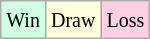<table class="wikitable">
<tr>
<td style="background-color: #d0ffe3;"><small>Win</small></td>
<td style="background-color: #ffffdd;"><small>Draw</small></td>
<td style="background-color: #ffd0e3;"><small>Loss</small></td>
</tr>
</table>
